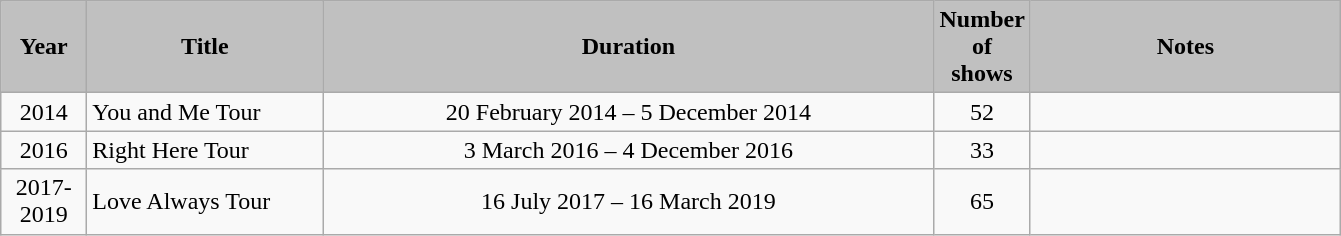<table class="wikitable">
<tr>
<th style="width:50px; text-align:center; background:silver;">Year</th>
<th style="width:150px; text-align:center; background:silver;">Title</th>
<th style="width:400px; text-align:center; background:silver;">Duration</th>
<th style="width:50px; text-align:center; background:silver;">Number of shows</th>
<th style="width:200px; text-align:center; background:silver;">Notes</th>
</tr>
<tr>
<td style="text-align:center;">2014</td>
<td>You and Me Tour</td>
<td style="text-align:center;">20 February 2014 – 5 December 2014</td>
<td style="text-align:center;">52</td>
<td></td>
</tr>
<tr>
<td style="text-align:center;">2016</td>
<td>Right Here Tour</td>
<td style="text-align:center;">3 March 2016 – 4 December 2016</td>
<td style="text-align:center;">33</td>
<td></td>
</tr>
<tr>
<td style="text-align:center;">2017-2019</td>
<td>Love Always Tour</td>
<td style="text-align:center;">16 July 2017 – 16 March 2019</td>
<td style="text-align:center;">65</td>
<td></td>
</tr>
</table>
